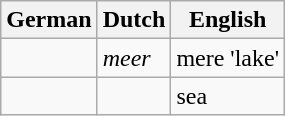<table class="wikitable">
<tr>
<th>German</th>
<th>Dutch</th>
<th>English</th>
</tr>
<tr>
<td></td>
<td><em>meer</em></td>
<td>mere 'lake'</td>
</tr>
<tr>
<td></td>
<td></td>
<td>sea</td>
</tr>
</table>
